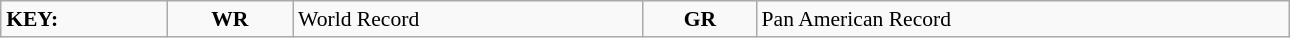<table class="wikitable" style="margin:0.5em auto; font-size:90%;position:relative;" width=68%>
<tr>
<td><strong>KEY:</strong></td>
<td align=center><strong>WR</strong></td>
<td>World Record</td>
<td align=center><strong>GR</strong></td>
<td>Pan American Record</td>
</tr>
</table>
